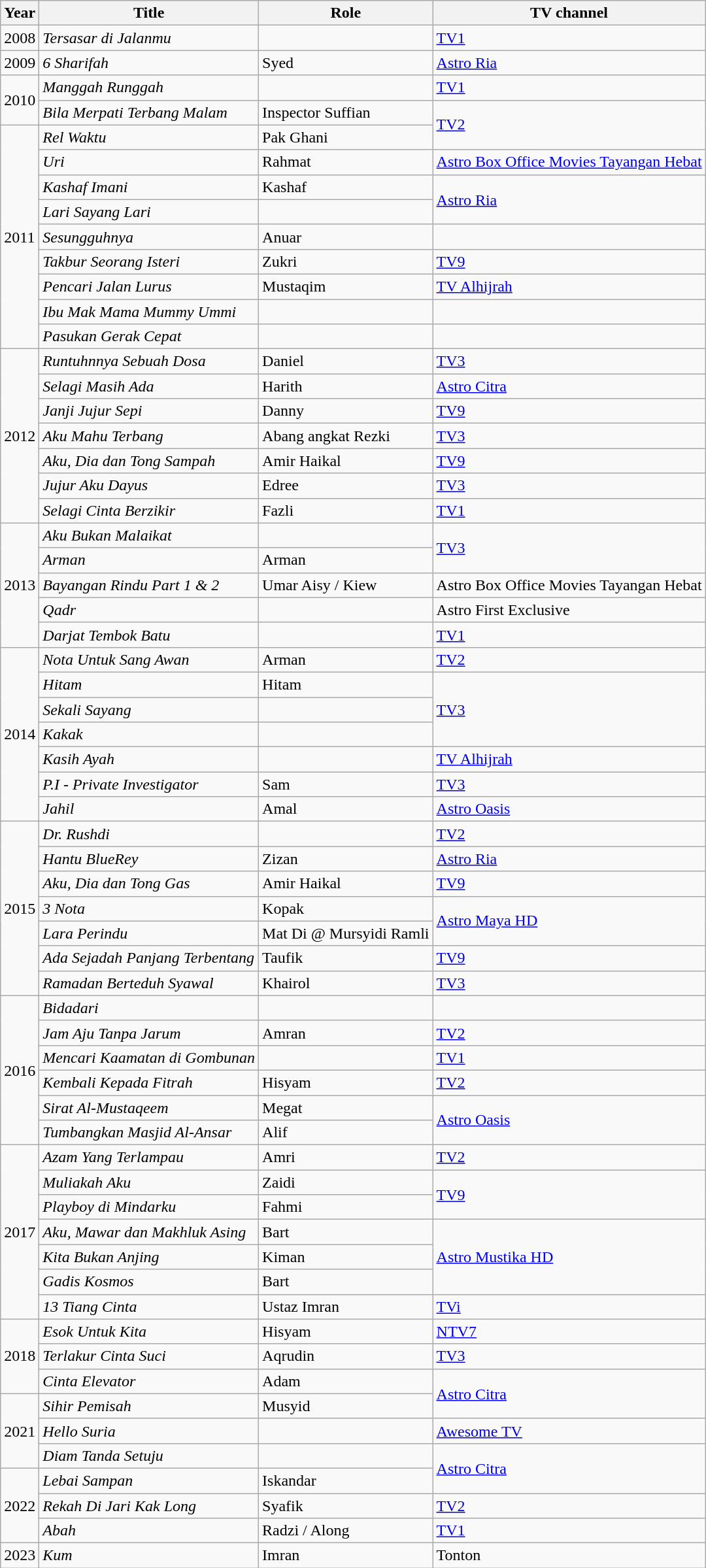<table class="wikitable">
<tr>
<th>Year</th>
<th>Title</th>
<th>Role</th>
<th>TV channel</th>
</tr>
<tr>
<td>2008</td>
<td><em>Tersasar di Jalanmu</em></td>
<td></td>
<td><a href='#'>TV1</a></td>
</tr>
<tr>
<td>2009</td>
<td><em>6 Sharifah</em></td>
<td>Syed</td>
<td><a href='#'>Astro Ria</a></td>
</tr>
<tr>
<td rowspan=2>2010</td>
<td><em>Manggah Runggah</em></td>
<td></td>
<td><a href='#'>TV1</a></td>
</tr>
<tr>
<td><em>Bila Merpati Terbang Malam</em></td>
<td>Inspector Suffian</td>
<td rowspan=2><a href='#'>TV2</a></td>
</tr>
<tr>
<td rowspan=9>2011</td>
<td><em>Rel Waktu</em></td>
<td>Pak Ghani</td>
</tr>
<tr>
<td><em>Uri</em></td>
<td>Rahmat</td>
<td><a href='#'>Astro Box Office Movies Tayangan Hebat</a></td>
</tr>
<tr>
<td><em>Kashaf Imani</em></td>
<td>Kashaf</td>
<td rowspan=2><a href='#'>Astro Ria</a></td>
</tr>
<tr>
<td><em>Lari Sayang Lari</em></td>
<td></td>
</tr>
<tr>
<td><em>Sesungguhnya</em></td>
<td>Anuar</td>
<td></td>
</tr>
<tr>
<td><em>Takbur Seorang Isteri</em></td>
<td>Zukri</td>
<td><a href='#'>TV9</a></td>
</tr>
<tr>
<td><em>Pencari Jalan Lurus</em></td>
<td>Mustaqim</td>
<td><a href='#'>TV Alhijrah</a></td>
</tr>
<tr>
<td><em>Ibu Mak Mama Mummy Ummi</em></td>
<td></td>
<td></td>
</tr>
<tr>
<td><em>Pasukan Gerak Cepat</em></td>
<td></td>
<td></td>
</tr>
<tr>
<td rowspan=7>2012</td>
<td><em>Runtuhnnya Sebuah Dosa</em></td>
<td>Daniel</td>
<td><a href='#'>TV3</a></td>
</tr>
<tr>
<td><em>Selagi Masih Ada</em></td>
<td>Harith</td>
<td><a href='#'>Astro Citra</a></td>
</tr>
<tr>
<td><em>Janji Jujur Sepi</em></td>
<td>Danny</td>
<td><a href='#'>TV9</a></td>
</tr>
<tr>
<td><em>Aku Mahu Terbang</em></td>
<td>Abang angkat Rezki</td>
<td><a href='#'>TV3</a></td>
</tr>
<tr>
<td><em>Aku, Dia dan Tong Sampah</em></td>
<td>Amir Haikal</td>
<td><a href='#'>TV9</a></td>
</tr>
<tr>
<td><em>Jujur Aku Dayus</em></td>
<td>Edree</td>
<td><a href='#'>TV3</a></td>
</tr>
<tr>
<td><em>Selagi Cinta Berzikir</em></td>
<td>Fazli</td>
<td><a href='#'>TV1</a></td>
</tr>
<tr>
<td rowspan=5>2013</td>
<td><em>Aku Bukan Malaikat</em></td>
<td></td>
<td rowspan=2><a href='#'>TV3</a></td>
</tr>
<tr>
<td><em>Arman</em></td>
<td>Arman</td>
</tr>
<tr>
<td><em>Bayangan Rindu Part 1 & 2</em></td>
<td>Umar Aisy / Kiew</td>
<td>Astro Box Office Movies Tayangan Hebat</td>
</tr>
<tr>
<td><em>Qadr</em></td>
<td></td>
<td>Astro First Exclusive</td>
</tr>
<tr>
<td><em>Darjat Tembok Batu</em></td>
<td></td>
<td><a href='#'>TV1</a></td>
</tr>
<tr>
<td rowspan=7>2014</td>
<td><em>Nota Untuk Sang Awan</em></td>
<td>Arman</td>
<td><a href='#'>TV2</a></td>
</tr>
<tr>
<td><em>Hitam</em></td>
<td>Hitam</td>
<td rowspan=3><a href='#'>TV3</a></td>
</tr>
<tr>
<td><em>Sekali Sayang</em></td>
<td></td>
</tr>
<tr>
<td><em>Kakak</em></td>
<td></td>
</tr>
<tr>
<td><em>Kasih Ayah</em></td>
<td></td>
<td><a href='#'>TV Alhijrah</a></td>
</tr>
<tr>
<td><em>P.I - Private Investigator</em></td>
<td>Sam</td>
<td><a href='#'>TV3</a></td>
</tr>
<tr>
<td><em>Jahil</em></td>
<td>Amal</td>
<td><a href='#'>Astro Oasis</a></td>
</tr>
<tr>
<td rowspan=7>2015</td>
<td><em>Dr. Rushdi</em></td>
<td></td>
<td><a href='#'>TV2</a></td>
</tr>
<tr>
<td><em>Hantu BlueRey</em></td>
<td>Zizan</td>
<td><a href='#'>Astro Ria</a></td>
</tr>
<tr>
<td><em>Aku, Dia dan Tong Gas</em></td>
<td>Amir Haikal</td>
<td><a href='#'>TV9</a></td>
</tr>
<tr>
<td><em>3 Nota</em></td>
<td>Kopak</td>
<td rowspan=2><a href='#'>Astro Maya HD</a></td>
</tr>
<tr>
<td><em>Lara Perindu</em></td>
<td>Mat Di @ Mursyidi Ramli</td>
</tr>
<tr>
<td><em>Ada Sejadah Panjang Terbentang</em></td>
<td>Taufik</td>
<td><a href='#'>TV9</a></td>
</tr>
<tr>
<td><em>Ramadan Berteduh Syawal</em></td>
<td>Khairol</td>
<td><a href='#'>TV3</a></td>
</tr>
<tr>
<td rowspan=6>2016</td>
<td><em>Bidadari</em></td>
<td></td>
<td></td>
</tr>
<tr>
<td><em>Jam Aju Tanpa Jarum</em></td>
<td>Amran</td>
<td><a href='#'>TV2</a></td>
</tr>
<tr>
<td><em>Mencari Kaamatan di Gombunan</em></td>
<td></td>
<td><a href='#'>TV1</a></td>
</tr>
<tr>
<td><em>Kembali Kepada Fitrah</em></td>
<td>Hisyam</td>
<td><a href='#'>TV2</a></td>
</tr>
<tr>
<td><em>Sirat Al-Mustaqeem</em></td>
<td>Megat</td>
<td rowspan=2><a href='#'>Astro Oasis</a></td>
</tr>
<tr>
<td><em>Tumbangkan Masjid Al-Ansar</em></td>
<td>Alif</td>
</tr>
<tr>
<td rowspan=7>2017</td>
<td><em>Azam Yang Terlampau</em></td>
<td>Amri</td>
<td><a href='#'>TV2</a></td>
</tr>
<tr>
<td><em>Muliakah Aku</em></td>
<td>Zaidi</td>
<td rowspan=2><a href='#'>TV9</a></td>
</tr>
<tr>
<td><em>Playboy di Mindarku</em></td>
<td>Fahmi</td>
</tr>
<tr>
<td><em>Aku, Mawar dan Makhluk Asing</em></td>
<td>Bart</td>
<td rowspan=3><a href='#'>Astro Mustika HD</a></td>
</tr>
<tr>
<td><em>Kita Bukan Anjing</em></td>
<td>Kiman</td>
</tr>
<tr>
<td><em>Gadis Kosmos</em></td>
<td>Bart</td>
</tr>
<tr>
<td><em>13 Tiang Cinta</em></td>
<td>Ustaz Imran</td>
<td><a href='#'>TVi</a></td>
</tr>
<tr>
<td rowspan=3>2018</td>
<td><em>Esok Untuk Kita</em></td>
<td>Hisyam</td>
<td><a href='#'>NTV7</a></td>
</tr>
<tr>
<td><em>Terlakur Cinta Suci</em></td>
<td>Aqrudin</td>
<td><a href='#'>TV3</a></td>
</tr>
<tr>
<td><em>Cinta Elevator</em></td>
<td>Adam</td>
<td rowspan="2"><a href='#'>Astro Citra</a></td>
</tr>
<tr>
<td rowspan=3>2021</td>
<td><em>Sihir Pemisah</em></td>
<td>Musyid</td>
</tr>
<tr>
<td><em>Hello Suria</em></td>
<td></td>
<td><a href='#'>Awesome TV</a></td>
</tr>
<tr>
<td><em>Diam Tanda Setuju</em></td>
<td></td>
<td rowspan="2"><a href='#'>Astro Citra</a></td>
</tr>
<tr>
<td rowspan="3">2022</td>
<td><em>Lebai Sampan</em></td>
<td>Iskandar</td>
</tr>
<tr>
<td><em>Rekah Di Jari Kak Long</em></td>
<td>Syafik</td>
<td><a href='#'>TV2</a></td>
</tr>
<tr>
<td><em>Abah</em></td>
<td>Radzi / Along</td>
<td><a href='#'>TV1</a></td>
</tr>
<tr>
<td>2023</td>
<td><em>Kum</em></td>
<td>Imran</td>
<td>Tonton</td>
</tr>
</table>
